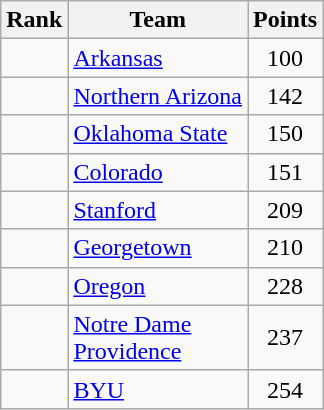<table class="wikitable sortable" style="text-align:center">
<tr>
<th>Rank</th>
<th>Team</th>
<th>Points</th>
</tr>
<tr>
<td></td>
<td align=left><a href='#'>Arkansas</a></td>
<td>100</td>
</tr>
<tr>
<td></td>
<td align=left><a href='#'>Northern Arizona</a></td>
<td>142</td>
</tr>
<tr>
<td></td>
<td align=left><a href='#'>Oklahoma State</a></td>
<td>150</td>
</tr>
<tr>
<td></td>
<td align=left><a href='#'>Colorado</a></td>
<td>151</td>
</tr>
<tr>
<td></td>
<td align=left><a href='#'>Stanford</a></td>
<td>209</td>
</tr>
<tr>
<td></td>
<td align=left><a href='#'>Georgetown</a></td>
<td>210</td>
</tr>
<tr>
<td></td>
<td align=left><a href='#'>Oregon</a></td>
<td>228</td>
</tr>
<tr>
<td></td>
<td align=left><a href='#'>Notre Dame</a><br><a href='#'>Providence</a></td>
<td>237</td>
</tr>
<tr>
<td></td>
<td align=left><a href='#'>BYU</a></td>
<td>254</td>
</tr>
</table>
